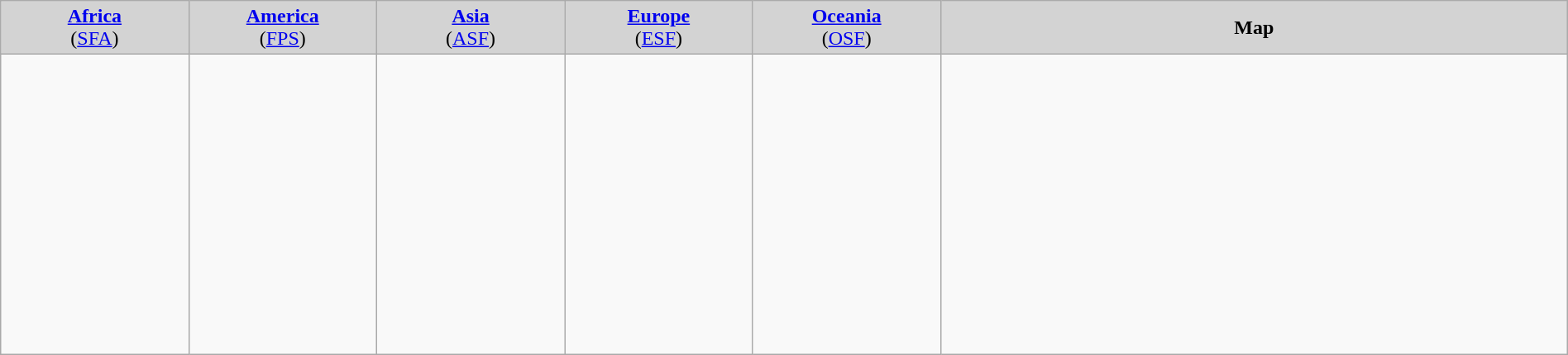<table class="wikitable" style="width:100%;">
<tr style="background:Lightgrey;">
<td style="width:12%; text-align:center;"><strong><a href='#'>Africa</a></strong><br>(<a href='#'>SFA</a>)</td>
<td style="width:12%; text-align:center;"><strong><a href='#'>America</a><br></strong>(<a href='#'>FPS</a>)</td>
<td style="width:12%; text-align:center;"><strong><a href='#'>Asia</a></strong><br>(<a href='#'>ASF</a>)</td>
<td style="width:12%; text-align:center;"><strong><a href='#'>Europe</a></strong><br>(<a href='#'>ESF</a>)</td>
<td style="width:12%; text-align:center;"><strong><a href='#'>Oceania</a></strong><br>(<a href='#'>OSF</a>)</td>
<td style="width:40%; text-align:center;"><strong>Map</strong></td>
</tr>
<tr>
<td style="text-align:left;"><br><br></td>
<td style="text-align:left;"><br><br></td>
<td style="text-align:left;"><br><br><br><br><br></td>
<td style="text-align:left;"><br> <br> <br><br><br><br><br><br><br><br><br><br><br></td>
<td style="text-align:left;"><br></td>
<td></td>
</tr>
</table>
